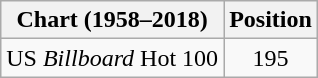<table class="wikitable plainrowheaders">
<tr>
<th>Chart (1958–2018)</th>
<th>Position</th>
</tr>
<tr>
<td>US <em>Billboard</em> Hot 100</td>
<td style="text-align:center;">195</td>
</tr>
</table>
